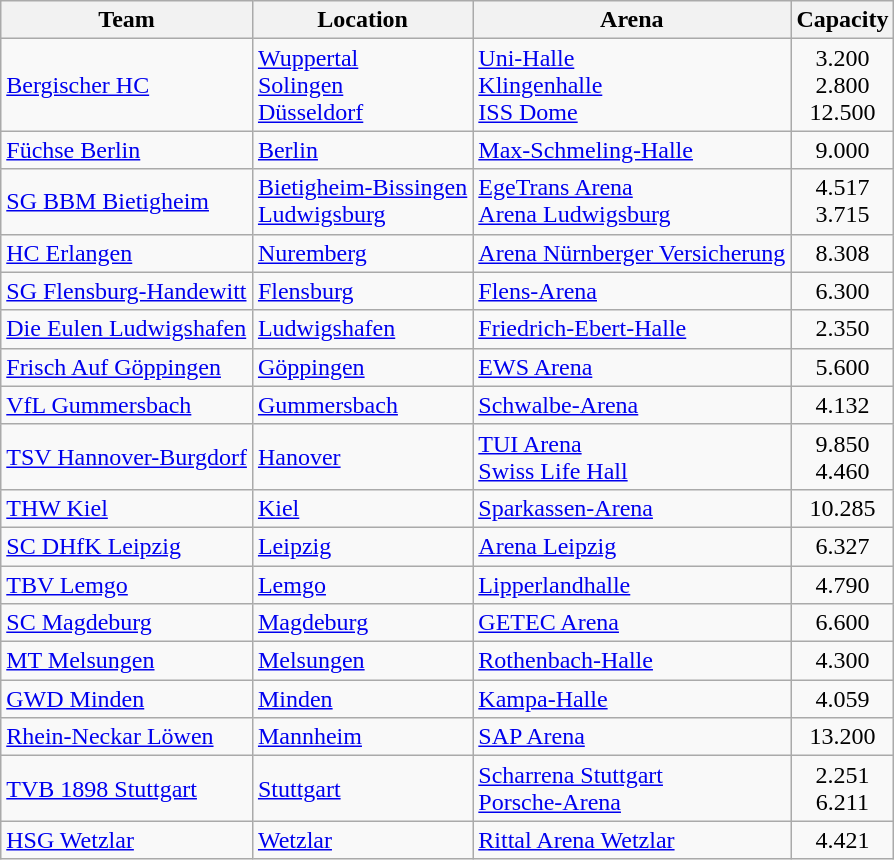<table class="wikitable sortable" style="text-align: left;">
<tr>
<th>Team</th>
<th>Location</th>
<th>Arena</th>
<th>Capacity</th>
</tr>
<tr>
<td><a href='#'>Bergischer HC</a></td>
<td><a href='#'>Wuppertal</a><br><a href='#'>Solingen</a><br><a href='#'>Düsseldorf</a></td>
<td><a href='#'>Uni-Halle</a><br><a href='#'>Klingenhalle</a><br><a href='#'>ISS Dome</a></td>
<td align="center">3.200<br>2.800<br>12.500</td>
</tr>
<tr>
<td><a href='#'>Füchse Berlin</a></td>
<td><a href='#'>Berlin</a></td>
<td><a href='#'>Max-Schmeling-Halle</a></td>
<td align="center">9.000</td>
</tr>
<tr>
<td><a href='#'>SG BBM Bietigheim</a></td>
<td><a href='#'>Bietigheim-Bissingen</a><br><a href='#'>Ludwigsburg</a></td>
<td><a href='#'>EgeTrans Arena</a><br><a href='#'>Arena Ludwigsburg</a></td>
<td align="center">4.517<br>3.715</td>
</tr>
<tr>
<td><a href='#'>HC Erlangen</a></td>
<td><a href='#'>Nuremberg</a></td>
<td><a href='#'>Arena Nürnberger Versicherung</a></td>
<td align="center">8.308</td>
</tr>
<tr>
<td><a href='#'>SG Flensburg-Handewitt</a></td>
<td><a href='#'>Flensburg</a></td>
<td><a href='#'>Flens-Arena</a></td>
<td align="center">6.300</td>
</tr>
<tr>
<td><a href='#'>Die Eulen Ludwigshafen</a></td>
<td><a href='#'>Ludwigshafen</a></td>
<td><a href='#'>Friedrich-Ebert-Halle</a></td>
<td align="center">2.350</td>
</tr>
<tr>
<td><a href='#'>Frisch Auf Göppingen</a></td>
<td><a href='#'>Göppingen</a></td>
<td><a href='#'>EWS Arena</a></td>
<td align="center">5.600</td>
</tr>
<tr>
<td><a href='#'>VfL Gummersbach</a></td>
<td><a href='#'>Gummersbach</a></td>
<td><a href='#'>Schwalbe-Arena</a></td>
<td align="center">4.132</td>
</tr>
<tr>
<td><a href='#'>TSV Hannover-Burgdorf</a></td>
<td><a href='#'>Hanover</a></td>
<td><a href='#'>TUI Arena</a><br><a href='#'>Swiss Life Hall</a></td>
<td align="center">9.850<br>4.460</td>
</tr>
<tr>
<td><a href='#'>THW Kiel</a></td>
<td><a href='#'>Kiel</a></td>
<td><a href='#'>Sparkassen-Arena</a></td>
<td align="center">10.285</td>
</tr>
<tr>
<td><a href='#'>SC DHfK Leipzig</a></td>
<td><a href='#'>Leipzig</a></td>
<td><a href='#'>Arena Leipzig</a></td>
<td align="center">6.327</td>
</tr>
<tr>
<td><a href='#'>TBV Lemgo</a></td>
<td><a href='#'>Lemgo</a></td>
<td><a href='#'>Lipperlandhalle</a></td>
<td align="center">4.790</td>
</tr>
<tr>
<td><a href='#'>SC Magdeburg</a></td>
<td><a href='#'>Magdeburg</a></td>
<td><a href='#'>GETEC Arena</a></td>
<td align="center">6.600</td>
</tr>
<tr>
<td><a href='#'>MT Melsungen</a></td>
<td><a href='#'>Melsungen</a></td>
<td><a href='#'>Rothenbach-Halle</a></td>
<td align="center">4.300</td>
</tr>
<tr>
<td><a href='#'>GWD Minden</a></td>
<td><a href='#'>Minden</a></td>
<td><a href='#'>Kampa-Halle</a></td>
<td align="center">4.059</td>
</tr>
<tr>
<td><a href='#'>Rhein-Neckar Löwen</a></td>
<td><a href='#'>Mannheim</a></td>
<td><a href='#'>SAP Arena</a></td>
<td align="center">13.200</td>
</tr>
<tr>
<td><a href='#'>TVB 1898 Stuttgart</a></td>
<td><a href='#'>Stuttgart</a></td>
<td><a href='#'>Scharrena Stuttgart</a><br><a href='#'>Porsche-Arena</a></td>
<td align="center">2.251<br>6.211</td>
</tr>
<tr>
<td><a href='#'>HSG Wetzlar</a></td>
<td><a href='#'>Wetzlar</a></td>
<td><a href='#'>Rittal Arena Wetzlar</a></td>
<td align="center">4.421</td>
</tr>
</table>
